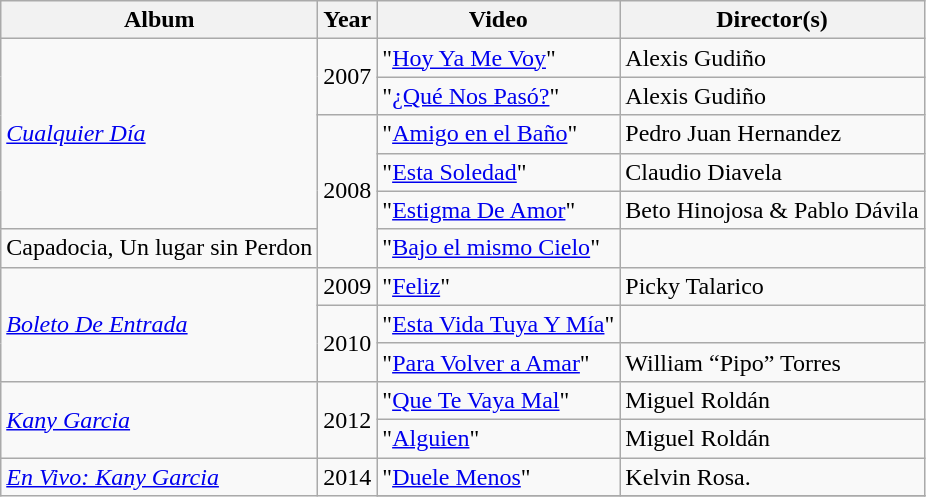<table class="wikitable">
<tr>
<th>Album</th>
<th>Year</th>
<th>Video</th>
<th>Director(s)</th>
</tr>
<tr>
<td rowspan="5"><em><a href='#'>Cualquier Día</a></em></td>
<td rowspan="2">2007</td>
<td>"<a href='#'>Hoy Ya Me Voy</a>"</td>
<td>Alexis Gudiño</td>
</tr>
<tr>
<td>"<a href='#'>¿Qué Nos Pasó?</a>"</td>
<td>Alexis Gudiño</td>
</tr>
<tr>
<td rowspan="4">2008</td>
<td>"<a href='#'>Amigo en el Baño</a>"</td>
<td>Pedro Juan Hernandez</td>
</tr>
<tr>
<td>"<a href='#'>Esta Soledad</a>"</td>
<td>Claudio Diavela</td>
</tr>
<tr>
<td>"<a href='#'>Estigma De Amor</a>"</td>
<td>Beto Hinojosa & Pablo Dávila</td>
</tr>
<tr>
<td rowspan="1">Capadocia, Un lugar sin Perdon</td>
<td>"<a href='#'>Bajo el mismo Cielo</a>"</td>
<td></td>
</tr>
<tr>
<td rowspan="3"><em><a href='#'>Boleto De Entrada</a></em></td>
<td rowspan="1">2009</td>
<td>"<a href='#'>Feliz</a>"</td>
<td>Picky Talarico</td>
</tr>
<tr>
<td rowspan="2">2010</td>
<td>"<a href='#'>Esta Vida Tuya Y Mía</a>"</td>
<td></td>
</tr>
<tr>
<td>"<a href='#'>Para Volver a Amar</a>"</td>
<td>William “Pipo” Torres</td>
</tr>
<tr>
<td rowspan="2"><em><a href='#'>Kany Garcia</a></em></td>
<td rowspan="2">2012</td>
<td>"<a href='#'>Que Te Vaya Mal</a>"</td>
<td>Miguel Roldán</td>
</tr>
<tr>
<td>"<a href='#'>Alguien</a>"</td>
<td>Miguel Roldán</td>
</tr>
<tr>
<td rowspan="2"><em><a href='#'>En Vivo: Kany Garcia</a></em></td>
<td rowspan="2">2014</td>
<td>"<a href='#'>Duele Menos</a>"</td>
<td>Kelvin Rosa.</td>
</tr>
<tr>
</tr>
</table>
